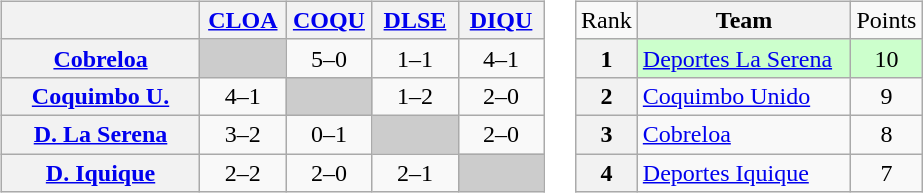<table>
<tr>
<td><br><table class="wikitable" style="text-align:center">
<tr>
<th width="125"> </th>
<th width="50"><a href='#'>CLOA</a></th>
<th width="50"><a href='#'>COQU</a></th>
<th width="50"><a href='#'>DLSE</a></th>
<th width="50"><a href='#'>DIQU</a></th>
</tr>
<tr>
<th><a href='#'>Cobreloa</a></th>
<td bgcolor="#CCCCCC"></td>
<td>5–0</td>
<td>1–1</td>
<td>4–1</td>
</tr>
<tr>
<th><a href='#'>Coquimbo U.</a></th>
<td>4–1</td>
<td bgcolor="#CCCCCC"></td>
<td>1–2</td>
<td>2–0</td>
</tr>
<tr>
<th><a href='#'>D. La Serena</a></th>
<td>3–2</td>
<td>0–1</td>
<td bgcolor="#CCCCCC"></td>
<td>2–0</td>
</tr>
<tr>
<th><a href='#'>D. Iquique</a></th>
<td>2–2</td>
<td>2–0</td>
<td>2–1</td>
<td bgcolor="#CCCCCC"></td>
</tr>
</table>
</td>
<td><br><table class="wikitable" style="text-align: center;">
<tr>
<td>Rank</td>
<th width=135>Team</th>
<td>Points</td>
</tr>
<tr bgcolor="#ccffcc">
<th>1</th>
<td style="text-align: left;"><a href='#'>Deportes La Serena</a></td>
<td>10</td>
</tr>
<tr>
<th>2</th>
<td style="text-align: left;"><a href='#'>Coquimbo Unido</a></td>
<td>9</td>
</tr>
<tr>
<th>3</th>
<td style="text-align: left;"><a href='#'>Cobreloa</a></td>
<td>8</td>
</tr>
<tr>
<th>4</th>
<td style="text-align: left;"><a href='#'>Deportes Iquique</a></td>
<td>7</td>
</tr>
</table>
</td>
</tr>
</table>
